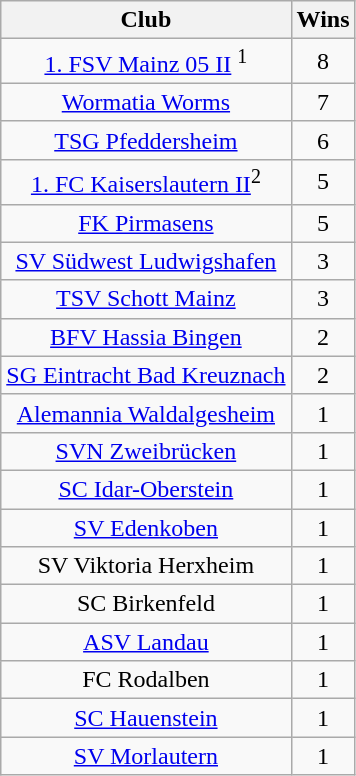<table class="wikitable sortable">
<tr>
<th>Club</th>
<th>Wins</th>
</tr>
<tr align="center">
<td><a href='#'>1. FSV Mainz 05 II</a> <sup>1</sup></td>
<td>8</td>
</tr>
<tr align="center">
<td><a href='#'>Wormatia Worms</a></td>
<td>7</td>
</tr>
<tr align="center">
<td><a href='#'>TSG Pfeddersheim</a></td>
<td>6</td>
</tr>
<tr align="center">
<td><a href='#'>1. FC Kaiserslautern II</a><sup>2</sup></td>
<td>5</td>
</tr>
<tr align="center">
<td><a href='#'>FK Pirmasens</a></td>
<td>5</td>
</tr>
<tr align="center">
<td><a href='#'>SV Südwest Ludwigshafen</a></td>
<td>3</td>
</tr>
<tr align="center">
<td><a href='#'>TSV Schott Mainz</a></td>
<td>3</td>
</tr>
<tr align="center">
<td><a href='#'>BFV Hassia Bingen</a></td>
<td>2</td>
</tr>
<tr align="center">
<td><a href='#'>SG Eintracht Bad Kreuznach</a></td>
<td>2</td>
</tr>
<tr align="center">
<td><a href='#'>Alemannia Waldalgesheim</a></td>
<td>1</td>
</tr>
<tr align="center">
<td><a href='#'>SVN Zweibrücken</a></td>
<td>1</td>
</tr>
<tr align="center">
<td><a href='#'>SC Idar-Oberstein</a></td>
<td>1</td>
</tr>
<tr align="center">
<td><a href='#'>SV Edenkoben</a></td>
<td>1</td>
</tr>
<tr align="center">
<td>SV Viktoria Herxheim</td>
<td>1</td>
</tr>
<tr align="center">
<td>SC Birkenfeld</td>
<td>1</td>
</tr>
<tr align="center">
<td><a href='#'>ASV Landau</a></td>
<td>1</td>
</tr>
<tr align="center">
<td>FC Rodalben</td>
<td>1</td>
</tr>
<tr align="center">
<td><a href='#'>SC Hauenstein</a></td>
<td>1</td>
</tr>
<tr align="center">
<td><a href='#'>SV Morlautern</a></td>
<td>1</td>
</tr>
</table>
